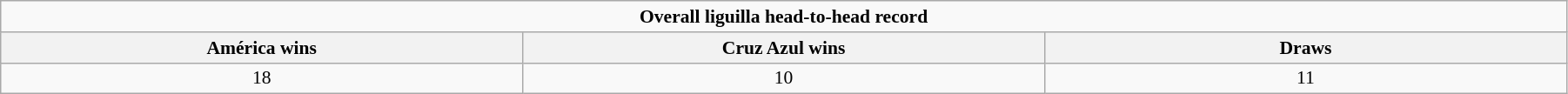<table class="wikitable" style="font-size:90%;width:95%;text-align:center">
<tr>
<td colspan="4"><strong>Overall liguilla head-to-head record</strong></td>
</tr>
<tr>
<th width=20%>América wins</th>
<th width=20%>Cruz Azul wins</th>
<th width=20%>Draws</th>
</tr>
<tr>
<td align="center">18</td>
<td align="center">10</td>
<td align="center">11</td>
</tr>
</table>
